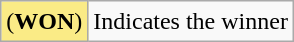<table class="wikitable">
<tr>
<td style="background:#FAEB86; height:20px; width:20px">(<strong>WON</strong>)</td>
<td>Indicates the winner</td>
</tr>
</table>
